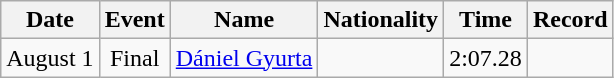<table class=wikitable style=text-align:center>
<tr>
<th>Date</th>
<th>Event</th>
<th>Name</th>
<th>Nationality</th>
<th>Time</th>
<th>Record</th>
</tr>
<tr>
<td>August 1</td>
<td>Final</td>
<td align=left><a href='#'>Dániel Gyurta</a></td>
<td align=left></td>
<td>2:07.28</td>
<td></td>
</tr>
</table>
